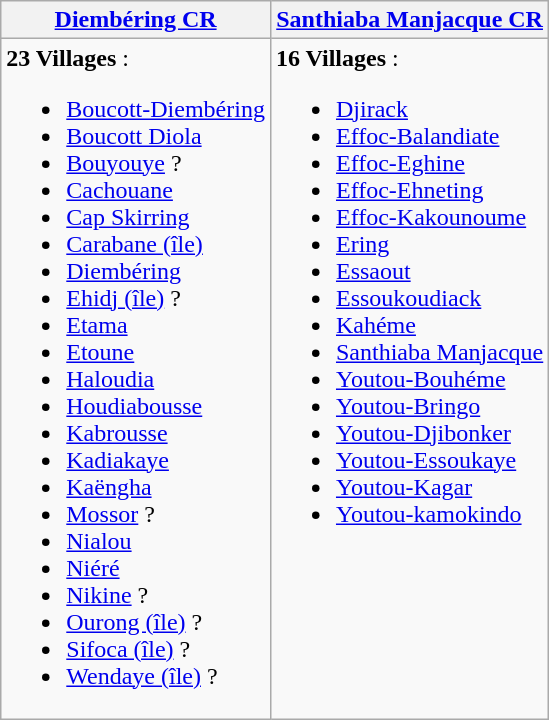<table class="wikitable">
<tr>
<th><a href='#'>Diembéring CR</a></th>
<th><a href='#'>Santhiaba Manjacque CR</a></th>
</tr>
<tr>
<td valign=top><strong>23   Villages</strong> :<br><ul><li><a href='#'>Boucott-Diembéring</a></li><li><a href='#'>Boucott Diola</a></li><li><a href='#'>Bouyouye</a> ?</li><li><a href='#'>Cachouane</a></li><li><a href='#'>Cap Skirring</a></li><li><a href='#'>Carabane (île)</a></li><li><a href='#'>Diembéring</a></li><li><a href='#'>Ehidj (île)</a> ?</li><li><a href='#'>Etama</a></li><li><a href='#'>Etoune</a></li><li><a href='#'>Haloudia</a></li><li><a href='#'>Houdiabousse</a></li><li><a href='#'>Kabrousse</a></li><li><a href='#'>Kadiakaye</a></li><li><a href='#'>Kaëngha</a></li><li><a href='#'>Mossor</a> ?</li><li><a href='#'>Nialou</a></li><li><a href='#'>Niéré</a></li><li><a href='#'>Nikine</a> ?</li><li><a href='#'>Ourong (île)</a> ?</li><li><a href='#'>Sifoca (île)</a> ?</li><li><a href='#'>Wendaye (île)</a> ?</li></ul></td>
<td valign=top><strong>16 Villages</strong> :<br><ul><li><a href='#'>Djirack</a></li><li><a href='#'>Effoc-Balandiate</a></li><li><a href='#'>Effoc-Eghine</a></li><li><a href='#'>Effoc-Ehneting</a></li><li><a href='#'>Effoc-Kakounoume</a></li><li><a href='#'>Ering</a></li><li><a href='#'>Essaout</a></li><li><a href='#'>Essoukoudiack</a></li><li><a href='#'>Kahéme</a></li><li><a href='#'>Santhiaba Manjacque</a></li><li><a href='#'>Youtou-Bouhéme</a></li><li><a href='#'>Youtou-Bringo</a></li><li><a href='#'>Youtou-Djibonker</a></li><li><a href='#'>Youtou-Essoukaye</a></li><li><a href='#'>Youtou-Kagar</a></li><li><a href='#'>Youtou-kamokindo</a></li></ul></td>
</tr>
</table>
